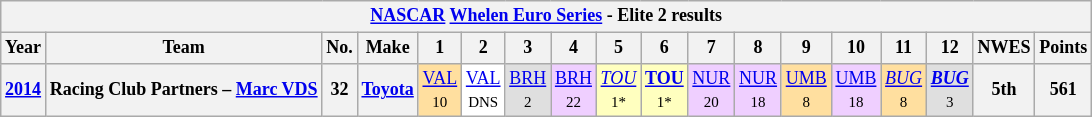<table class="wikitable" style="text-align:center; font-size:75%">
<tr>
<th colspan=21><a href='#'>NASCAR</a> <a href='#'>Whelen Euro Series</a> - Elite 2 results</th>
</tr>
<tr>
<th>Year</th>
<th>Team</th>
<th>No.</th>
<th>Make</th>
<th>1</th>
<th>2</th>
<th>3</th>
<th>4</th>
<th>5</th>
<th>6</th>
<th>7</th>
<th>8</th>
<th>9</th>
<th>10</th>
<th>11</th>
<th>12</th>
<th>NWES</th>
<th>Points</th>
</tr>
<tr>
<th><a href='#'>2014</a></th>
<th>Racing Club Partners – <a href='#'>Marc VDS</a></th>
<th>32</th>
<th><a href='#'>Toyota</a></th>
<td style="background-color:#FFDF9F"><a href='#'>VAL</a><br><small>10</small></td>
<td style="background-color:#FFFFFF"><a href='#'>VAL</a><br><small>DNS</small></td>
<td style="background-color:#DFDFDF"><a href='#'>BRH</a><br><small>2</small></td>
<td style="background-color:#EFCFFF"><a href='#'>BRH</a><br><small>22</small></td>
<td style="background-color:#FFFFBF"><em><a href='#'>TOU</a></em><br><small>1*</small></td>
<td style="background-color:#FFFFBF"><strong><a href='#'>TOU</a></strong><br><small>1*</small></td>
<td style="background-color:#EFCFFF"><a href='#'>NUR</a><br><small>20</small></td>
<td style="background-color:#EFCFFF"><a href='#'>NUR</a><br><small>18</small></td>
<td style="background-color:#FFDF9F"><a href='#'>UMB</a><br><small>8</small></td>
<td style="background-color:#EFCFFF"><a href='#'>UMB</a><br><small>18</small></td>
<td style="background-color:#FFDF9F"><em><a href='#'>BUG</a></em><br><small>8</small></td>
<td style="background-color:#DFDFDF"><strong><em><a href='#'>BUG</a></em></strong><br><small>3</small></td>
<th>5th</th>
<th>561</th>
</tr>
</table>
